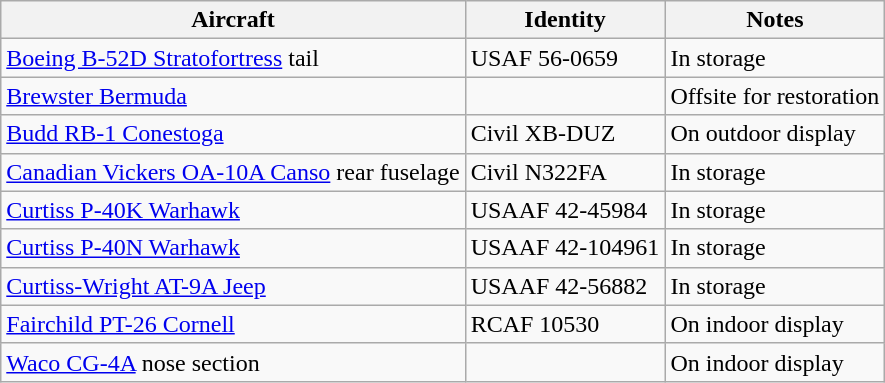<table class="wikitable sortable">
<tr>
<th>Aircraft</th>
<th>Identity</th>
<th>Notes</th>
</tr>
<tr>
<td><a href='#'>Boeing B-52D Stratofortress</a> tail</td>
<td>USAF 56-0659</td>
<td>In storage</td>
</tr>
<tr>
<td><a href='#'>Brewster Bermuda</a></td>
<td></td>
<td>Offsite for restoration</td>
</tr>
<tr>
<td><a href='#'>Budd RB-1 Conestoga</a></td>
<td>Civil XB-DUZ</td>
<td>On outdoor display</td>
</tr>
<tr>
<td><a href='#'>Canadian Vickers OA-10A Canso</a> rear fuselage</td>
<td>Civil N322FA</td>
<td>In storage</td>
</tr>
<tr>
<td><a href='#'>Curtiss P-40K Warhawk</a></td>
<td>USAAF 42-45984</td>
<td>In storage</td>
</tr>
<tr>
<td><a href='#'>Curtiss P-40N Warhawk</a></td>
<td>USAAF 42-104961</td>
<td>In storage</td>
</tr>
<tr>
<td><a href='#'>Curtiss-Wright AT-9A Jeep</a></td>
<td>USAAF 42-56882</td>
<td>In storage</td>
</tr>
<tr>
<td><a href='#'>Fairchild PT-26 Cornell</a></td>
<td>RCAF 10530</td>
<td>On indoor display</td>
</tr>
<tr>
<td><a href='#'>Waco CG-4A</a> nose section</td>
<td></td>
<td>On indoor display</td>
</tr>
</table>
